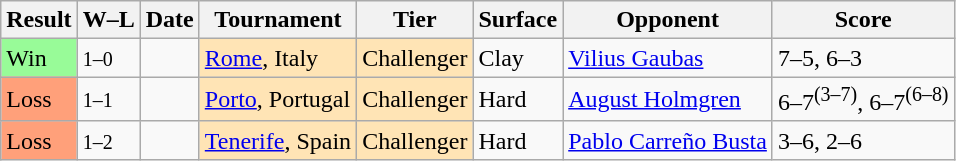<table class="sortable wikitable">
<tr>
<th>Result</th>
<th class="unsortable">W–L</th>
<th>Date</th>
<th>Tournament</th>
<th>Tier</th>
<th>Surface</th>
<th>Opponent</th>
<th class="unsortable">Score</th>
</tr>
<tr>
<td bgcolor=98fb98>Win</td>
<td><small>1–0</small></td>
<td><a href='#'></a></td>
<td style="background:moccasin;"><a href='#'>Rome</a>, Italy</td>
<td style="background:moccasin;">Challenger</td>
<td>Clay</td>
<td> <a href='#'>Vilius Gaubas</a></td>
<td>7–5, 6–3</td>
</tr>
<tr>
<td bgcolor=ffa07a>Loss</td>
<td><small>1–1</small></td>
<td><a href='#'></a></td>
<td style="background:moccasin;"><a href='#'>Porto</a>, Portugal</td>
<td style="background:moccasin;">Challenger</td>
<td>Hard</td>
<td> <a href='#'>August Holmgren</a></td>
<td>6–7<sup>(3–7)</sup>, 6–7<sup>(6–8)</sup></td>
</tr>
<tr>
<td bgcolor=ffa07a>Loss</td>
<td><small>1–2</small></td>
<td><a href='#'></a></td>
<td style="background:moccasin;"><a href='#'>Tenerife</a>, Spain</td>
<td style="background:moccasin;">Challenger</td>
<td>Hard</td>
<td> <a href='#'>Pablo Carreño Busta</a></td>
<td>3–6, 2–6</td>
</tr>
</table>
